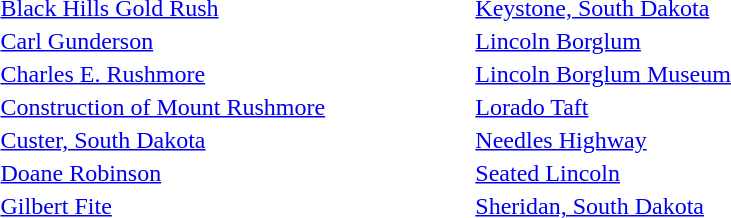<table style="width: 45%; border: none; text-align: left;">
<tr>
<td><a href='#'>Black Hills Gold Rush</a></td>
<td><a href='#'>Keystone, South Dakota</a></td>
</tr>
<tr>
<td><a href='#'>Carl Gunderson</a></td>
<td><a href='#'>Lincoln Borglum</a></td>
</tr>
<tr>
<td><a href='#'>Charles E. Rushmore</a></td>
<td><a href='#'>Lincoln Borglum Museum</a></td>
</tr>
<tr>
<td><a href='#'>Construction of Mount Rushmore</a></td>
<td><a href='#'>Lorado Taft</a></td>
</tr>
<tr>
<td><a href='#'>Custer, South Dakota</a></td>
<td><a href='#'>Needles Highway</a></td>
</tr>
<tr>
<td><a href='#'>Doane Robinson</a></td>
<td><a href='#'>Seated Lincoln</a></td>
</tr>
<tr>
<td><a href='#'>Gilbert Fite</a></td>
<td><a href='#'>Sheridan, South Dakota</a></td>
</tr>
</table>
